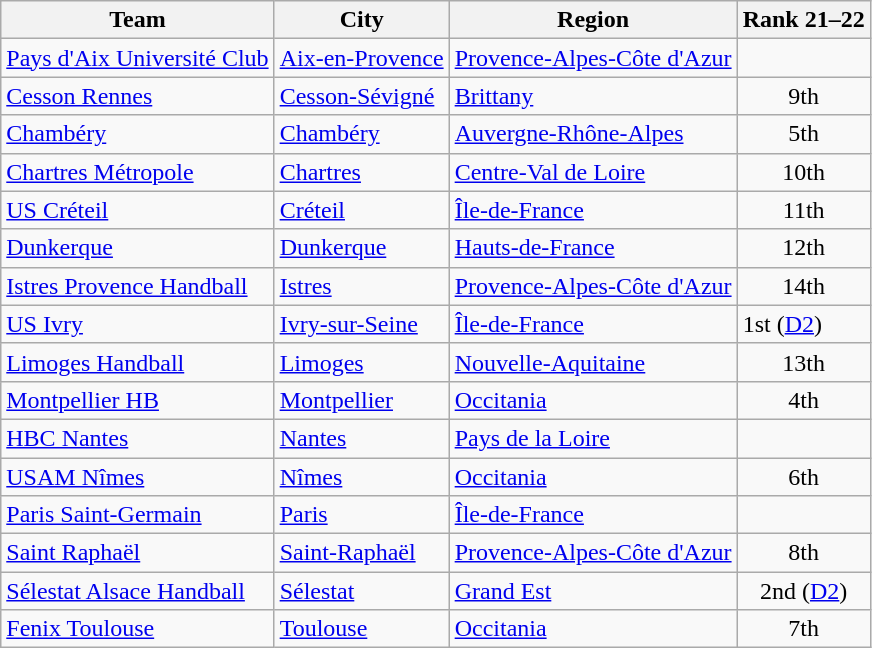<table class="wikitable sortable" style="text-align: left;">
<tr>
<th>Team</th>
<th>City</th>
<th>Region</th>
<th>Rank 21–22</th>
</tr>
<tr>
<td><a href='#'>Pays d'Aix Université Club</a></td>
<td><a href='#'>Aix-en-Provence</a></td>
<td><a href='#'>Provence-Alpes-Côte d'Azur</a></td>
<td align="center"></td>
</tr>
<tr>
<td><a href='#'>Cesson Rennes</a></td>
<td><a href='#'>Cesson-Sévigné</a></td>
<td><a href='#'>Brittany</a></td>
<td align="center">9th</td>
</tr>
<tr>
<td><a href='#'>Chambéry</a></td>
<td><a href='#'>Chambéry</a></td>
<td><a href='#'>Auvergne-Rhône-Alpes</a></td>
<td align="center">5th</td>
</tr>
<tr>
<td><a href='#'>Chartres Métropole</a></td>
<td><a href='#'>Chartres</a></td>
<td><a href='#'>Centre-Val de Loire</a></td>
<td align="center">10th</td>
</tr>
<tr>
<td><a href='#'>US Créteil</a></td>
<td><a href='#'>Créteil</a></td>
<td><a href='#'>Île-de-France</a></td>
<td align="center">11th</td>
</tr>
<tr>
<td><a href='#'>Dunkerque</a></td>
<td><a href='#'>Dunkerque</a></td>
<td><a href='#'>Hauts-de-France</a></td>
<td align="center">12th</td>
</tr>
<tr>
<td><a href='#'>Istres Provence Handball</a></td>
<td><a href='#'>Istres</a></td>
<td><a href='#'>Provence-Alpes-Côte d'Azur</a></td>
<td align="center">14th</td>
</tr>
<tr>
<td><a href='#'>US Ivry</a></td>
<td><a href='#'>Ivry-sur-Seine</a></td>
<td><a href='#'>Île-de-France</a></td>
<td> 1st  (<a href='#'>D2</a>)</td>
</tr>
<tr>
<td><a href='#'>Limoges Handball</a></td>
<td><a href='#'>Limoges</a></td>
<td><a href='#'>Nouvelle-Aquitaine</a></td>
<td align="center">13th</td>
</tr>
<tr>
<td><a href='#'>Montpellier HB</a></td>
<td><a href='#'>Montpellier</a></td>
<td><a href='#'>Occitania</a></td>
<td align="center">4th</td>
</tr>
<tr>
<td><a href='#'>HBC Nantes</a></td>
<td><a href='#'>Nantes</a></td>
<td><a href='#'>Pays de la Loire</a></td>
<td align="center"></td>
</tr>
<tr>
<td><a href='#'>USAM Nîmes</a></td>
<td><a href='#'>Nîmes</a></td>
<td><a href='#'>Occitania</a></td>
<td align="center">6th</td>
</tr>
<tr>
<td><a href='#'>Paris Saint-Germain</a></td>
<td><a href='#'>Paris</a></td>
<td><a href='#'>Île-de-France</a></td>
<td align="center"></td>
</tr>
<tr>
<td><a href='#'>Saint Raphaël</a></td>
<td><a href='#'>Saint-Raphaël</a></td>
<td><a href='#'>Provence-Alpes-Côte d'Azur</a></td>
<td align="center">8th</td>
</tr>
<tr>
<td><a href='#'>Sélestat Alsace Handball</a></td>
<td><a href='#'>Sélestat</a></td>
<td><a href='#'>Grand Est</a></td>
<td align="center"> 2nd  (<a href='#'>D2</a>)</td>
</tr>
<tr>
<td><a href='#'>Fenix Toulouse</a></td>
<td><a href='#'>Toulouse</a></td>
<td><a href='#'>Occitania</a></td>
<td align="center">7th</td>
</tr>
</table>
